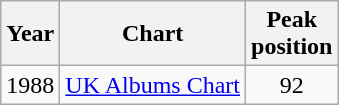<table class="wikitable">
<tr>
<th>Year</th>
<th>Chart</th>
<th>Peak<br>position</th>
</tr>
<tr>
<td align="center">1988</td>
<td align="left"><a href='#'>UK Albums Chart</a></td>
<td align="center">92</td>
</tr>
</table>
